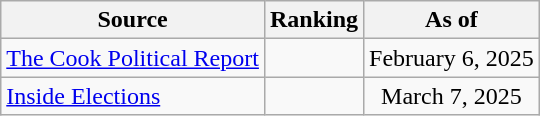<table class="wikitable" style="text-align:center">
<tr>
<th>Source</th>
<th>Ranking</th>
<th>As of</th>
</tr>
<tr>
<td align=left><a href='#'>The Cook Political Report</a></td>
<td></td>
<td>February 6, 2025</td>
</tr>
<tr>
<td align=left><a href='#'>Inside Elections</a></td>
<td></td>
<td>March 7, 2025</td>
</tr>
</table>
